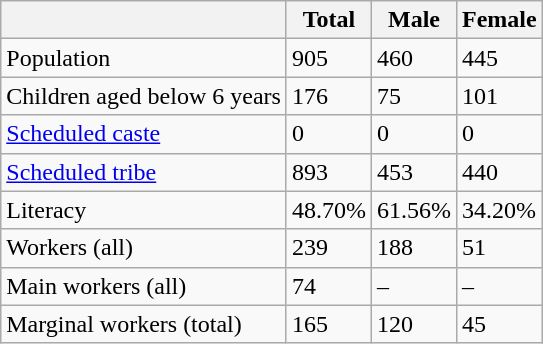<table class="wikitable sortable">
<tr>
<th></th>
<th>Total</th>
<th>Male</th>
<th>Female</th>
</tr>
<tr>
<td>Population</td>
<td>905</td>
<td>460</td>
<td>445</td>
</tr>
<tr>
<td>Children aged below 6 years</td>
<td>176</td>
<td>75</td>
<td>101</td>
</tr>
<tr>
<td><a href='#'>Scheduled caste</a></td>
<td>0</td>
<td>0</td>
<td>0</td>
</tr>
<tr>
<td><a href='#'>Scheduled tribe</a></td>
<td>893</td>
<td>453</td>
<td>440</td>
</tr>
<tr>
<td>Literacy</td>
<td>48.70%</td>
<td>61.56%</td>
<td>34.20%</td>
</tr>
<tr>
<td>Workers (all)</td>
<td>239</td>
<td>188</td>
<td>51</td>
</tr>
<tr>
<td>Main workers (all)</td>
<td>74</td>
<td>–</td>
<td>–</td>
</tr>
<tr>
<td>Marginal workers (total)</td>
<td>165</td>
<td>120</td>
<td>45</td>
</tr>
</table>
